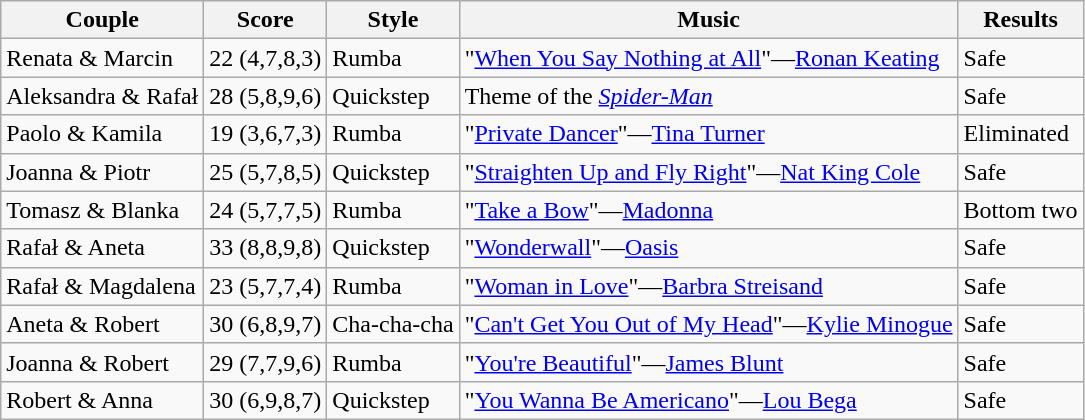<table class="wikitable">
<tr>
<th>Couple</th>
<th>Score</th>
<th>Style</th>
<th>Music</th>
<th>Results</th>
</tr>
<tr>
<td>Renata & Marcin</td>
<td>22 (4,7,8,3)</td>
<td>Rumba</td>
<td>"<a href='#'>When You Say Nothing at All</a>"—<a href='#'>Ronan Keating</a></td>
<td>Safe</td>
</tr>
<tr>
<td>Aleksandra & Rafał</td>
<td>28 (5,8,9,6)</td>
<td>Quickstep</td>
<td>Theme of the <em><a href='#'>Spider-Man</a></em></td>
<td>Safe</td>
</tr>
<tr>
<td>Paolo & Kamila</td>
<td>19 (3,6,7,3)</td>
<td>Rumba</td>
<td>"<a href='#'>Private Dancer</a>"—<a href='#'>Tina Turner</a></td>
<td>Eliminated</td>
</tr>
<tr>
<td>Joanna & Piotr</td>
<td>25 (5,7,8,5)</td>
<td>Quickstep</td>
<td>"<a href='#'>Straighten Up and Fly Right</a>"—<a href='#'>Nat King Cole</a></td>
<td>Safe</td>
</tr>
<tr>
<td>Tomasz & Blanka</td>
<td>24 (5,7,7,5)</td>
<td>Rumba</td>
<td>"<a href='#'>Take a Bow</a>"—<a href='#'>Madonna</a></td>
<td>Bottom two</td>
</tr>
<tr>
<td>Rafał & Aneta</td>
<td>33 (8,8,9,8)</td>
<td>Quickstep</td>
<td>"<a href='#'>Wonderwall</a>"—<a href='#'>Oasis</a></td>
<td>Safe</td>
</tr>
<tr>
<td>Rafał & Magdalena</td>
<td>23 (5,7,7,4)</td>
<td>Rumba</td>
<td>"<a href='#'>Woman in Love</a>"—<a href='#'>Barbra Streisand</a></td>
<td>Safe</td>
</tr>
<tr>
<td>Aneta & Robert</td>
<td>30 (6,8,9,7)</td>
<td>Cha-cha-cha</td>
<td>"<a href='#'>Can't Get You Out of My Head</a>"—<a href='#'>Kylie Minogue</a></td>
<td>Safe</td>
</tr>
<tr>
<td>Joanna & Robert</td>
<td>29 (7,7,9,6)</td>
<td>Rumba</td>
<td>"<a href='#'>You're Beautiful</a>"—<a href='#'>James Blunt</a></td>
<td>Safe</td>
</tr>
<tr>
<td>Robert & Anna</td>
<td>30 (6,9,8,7)</td>
<td>Quickstep</td>
<td>"<a href='#'>You Wanna Be Americano</a>"—<a href='#'>Lou Bega</a></td>
<td>Safe</td>
</tr>
</table>
